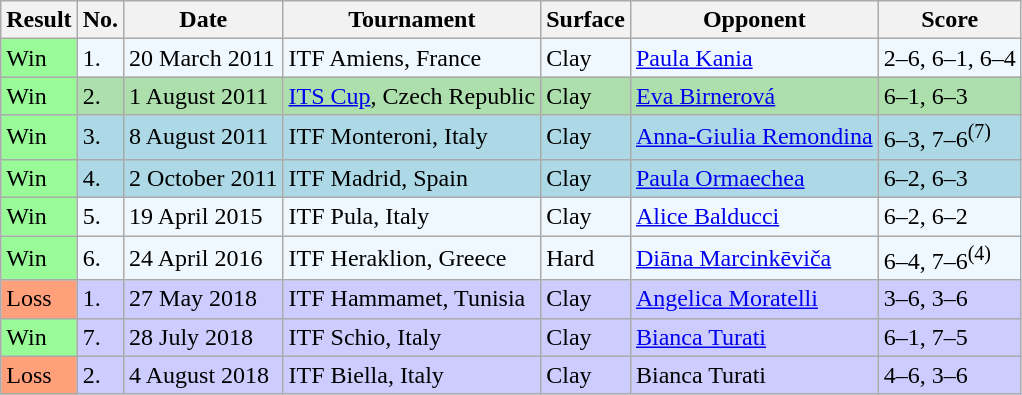<table class="sortable wikitable">
<tr>
<th>Result</th>
<th>No.</th>
<th>Date</th>
<th>Tournament</th>
<th>Surface</th>
<th>Opponent</th>
<th class="unsortable">Score</th>
</tr>
<tr style="background:#f0f8ff;">
<td style="background:#98fb98;">Win</td>
<td>1.</td>
<td>20 March 2011</td>
<td>ITF Amiens, France</td>
<td>Clay</td>
<td> <a href='#'>Paula Kania</a></td>
<td>2–6, 6–1, 6–4</td>
</tr>
<tr style="background:#addfad;">
<td style="background:#98fb98;">Win</td>
<td>2.</td>
<td>1 August 2011</td>
<td><a href='#'>ITS Cup</a>, Czech Republic</td>
<td>Clay</td>
<td> <a href='#'>Eva Birnerová</a></td>
<td>6–1, 6–3</td>
</tr>
<tr style="background:lightblue;">
<td style="background:#98fb98;">Win</td>
<td>3.</td>
<td>8 August 2011</td>
<td>ITF Monteroni, Italy</td>
<td>Clay</td>
<td> <a href='#'>Anna-Giulia Remondina</a></td>
<td>6–3, 7–6<sup>(7)</sup></td>
</tr>
<tr style="background:lightblue;">
<td style="background:#98fb98;">Win</td>
<td>4.</td>
<td>2 October 2011</td>
<td>ITF Madrid, Spain</td>
<td>Clay</td>
<td> <a href='#'>Paula Ormaechea</a></td>
<td>6–2, 6–3</td>
</tr>
<tr style="background:#f0f8ff;">
<td style="background:#98fb98;">Win</td>
<td>5.</td>
<td>19 April 2015</td>
<td>ITF Pula, Italy</td>
<td>Clay</td>
<td> <a href='#'>Alice Balducci</a></td>
<td>6–2, 6–2</td>
</tr>
<tr style="background:#f0f8ff;">
<td style="background:#98fb98;">Win</td>
<td>6.</td>
<td>24 April 2016</td>
<td>ITF Heraklion, Greece</td>
<td>Hard</td>
<td> <a href='#'>Diāna Marcinkēviča</a></td>
<td>6–4, 7–6<sup>(4)</sup></td>
</tr>
<tr style="background:#ccccff;">
<td bgcolor="FFA07A">Loss</td>
<td>1.</td>
<td>27 May 2018</td>
<td>ITF Hammamet, Tunisia</td>
<td>Clay</td>
<td> <a href='#'>Angelica Moratelli</a></td>
<td>3–6, 3–6</td>
</tr>
<tr style="background:#ccccff;">
<td style="background:#98fb98;">Win</td>
<td>7.</td>
<td>28 July 2018</td>
<td>ITF Schio, Italy</td>
<td>Clay</td>
<td> <a href='#'>Bianca Turati</a></td>
<td>6–1, 7–5</td>
</tr>
<tr style="background:#ccccff;">
<td bgcolor="FFA07A">Loss</td>
<td>2.</td>
<td>4 August 2018</td>
<td>ITF Biella, Italy</td>
<td>Clay</td>
<td> Bianca Turati</td>
<td>4–6, 3–6</td>
</tr>
</table>
